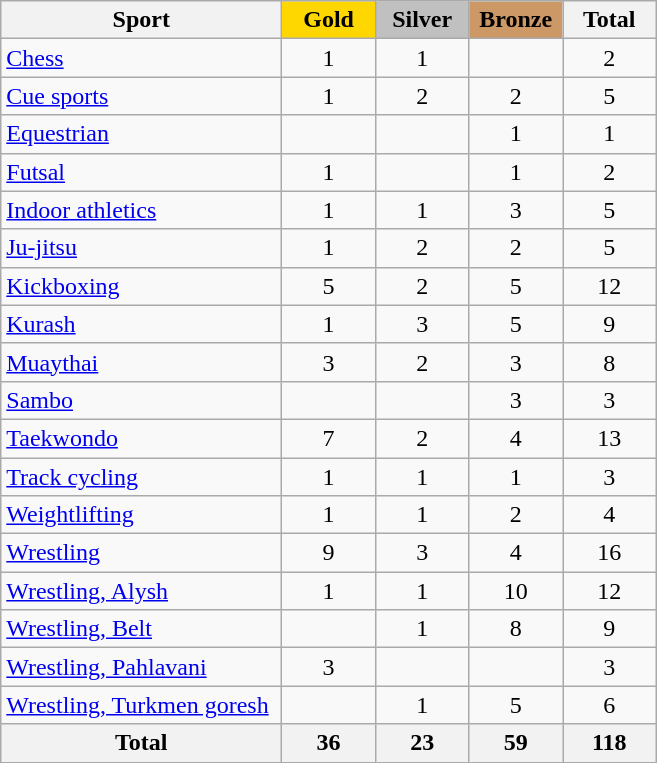<table class="wikitable sortable" style="text-align:center;">
<tr>
<th width=180>Sport</th>
<th scope="col" style="background:gold; width:55px;">Gold</th>
<th scope="col" style="background:silver; width:55px;">Silver</th>
<th scope="col" style="background:#cc9966; width:55px;">Bronze</th>
<th width=55>Total</th>
</tr>
<tr>
<td align=left><a href='#'>Chess</a></td>
<td>1</td>
<td>1</td>
<td></td>
<td>2</td>
</tr>
<tr>
<td align=left><a href='#'>Cue sports</a></td>
<td>1</td>
<td>2</td>
<td>2</td>
<td>5</td>
</tr>
<tr>
<td align=left><a href='#'>Equestrian</a></td>
<td></td>
<td></td>
<td>1</td>
<td>1</td>
</tr>
<tr>
<td align=left><a href='#'>Futsal</a></td>
<td>1</td>
<td></td>
<td>1</td>
<td>2</td>
</tr>
<tr>
<td align=left><a href='#'>Indoor athletics</a></td>
<td>1</td>
<td>1</td>
<td>3</td>
<td>5</td>
</tr>
<tr>
<td align=left><a href='#'>Ju-jitsu</a></td>
<td>1</td>
<td>2</td>
<td>2</td>
<td>5</td>
</tr>
<tr>
<td align=left><a href='#'>Kickboxing</a></td>
<td>5</td>
<td>2</td>
<td>5</td>
<td>12</td>
</tr>
<tr>
<td align=left><a href='#'>Kurash</a></td>
<td>1</td>
<td>3</td>
<td>5</td>
<td>9</td>
</tr>
<tr>
<td align=left><a href='#'>Muaythai</a></td>
<td>3</td>
<td>2</td>
<td>3</td>
<td>8</td>
</tr>
<tr>
<td align=left><a href='#'>Sambo</a></td>
<td></td>
<td></td>
<td>3</td>
<td>3</td>
</tr>
<tr>
<td align=left><a href='#'>Taekwondo</a></td>
<td>7</td>
<td>2</td>
<td>4</td>
<td>13</td>
</tr>
<tr>
<td align=left><a href='#'>Track cycling</a></td>
<td>1</td>
<td>1</td>
<td>1</td>
<td>3</td>
</tr>
<tr>
<td align=left><a href='#'>Weightlifting</a></td>
<td>1</td>
<td>1</td>
<td>2</td>
<td>4</td>
</tr>
<tr>
<td align=left><a href='#'>Wrestling</a></td>
<td>9</td>
<td>3</td>
<td>4</td>
<td>16</td>
</tr>
<tr>
<td align=left><a href='#'>Wrestling, Alysh</a></td>
<td>1</td>
<td>1</td>
<td>10</td>
<td>12</td>
</tr>
<tr>
<td align=left><a href='#'>Wrestling, Belt</a></td>
<td></td>
<td>1</td>
<td>8</td>
<td>9</td>
</tr>
<tr>
<td align=left><a href='#'>Wrestling, Pahlavani</a></td>
<td>3</td>
<td></td>
<td></td>
<td>3</td>
</tr>
<tr>
<td align=left><a href='#'>Wrestling, Turkmen goresh</a></td>
<td></td>
<td>1</td>
<td>5</td>
<td>6</td>
</tr>
<tr class="sortbottom">
<th>Total</th>
<th>36</th>
<th>23</th>
<th>59</th>
<th>118</th>
</tr>
</table>
